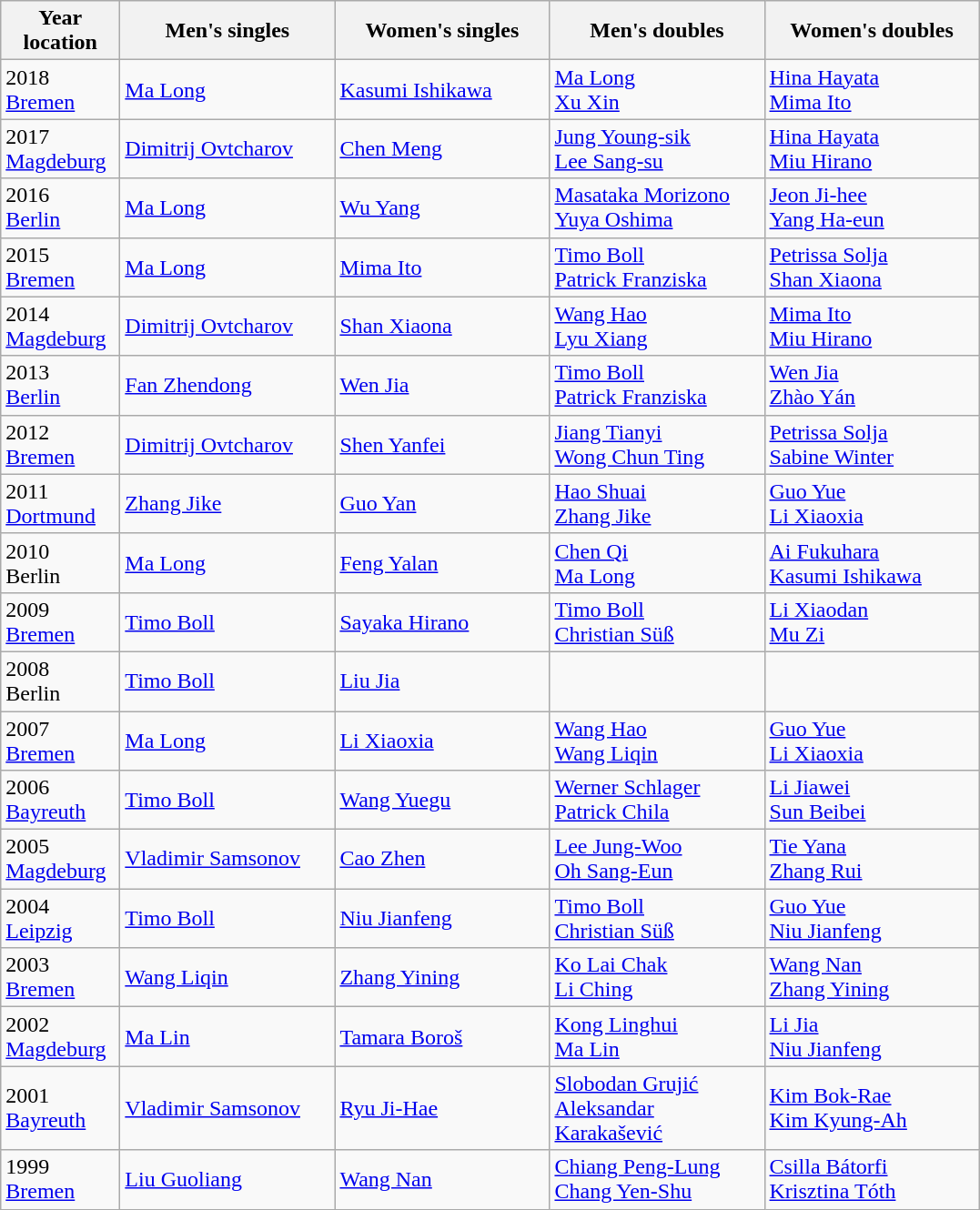<table class="wikitable">
<tr>
<th width="80">Year <br> location</th>
<th style="width:150px;">Men's singles</th>
<th style="width:150px;">Women's singles</th>
<th style="width:150px;">Men's doubles</th>
<th style="width:150px;">Women's doubles</th>
</tr>
<tr>
<td>2018<br> <a href='#'>Bremen</a></td>
<td> <a href='#'>Ma Long</a></td>
<td> <a href='#'>Kasumi Ishikawa</a></td>
<td> <a href='#'>Ma Long</a><br> <a href='#'>Xu Xin</a></td>
<td> <a href='#'>Hina Hayata</a><br> <a href='#'>Mima Ito</a></td>
</tr>
<tr>
<td>2017<br> <a href='#'>Magdeburg</a></td>
<td> <a href='#'>Dimitrij Ovtcharov</a></td>
<td> <a href='#'>Chen Meng</a></td>
<td> <a href='#'>Jung Young-sik</a><br> <a href='#'>Lee Sang-su</a></td>
<td> <a href='#'>Hina Hayata</a><br> <a href='#'>Miu Hirano</a></td>
</tr>
<tr>
<td>2016<br> <a href='#'>Berlin</a></td>
<td> <a href='#'>Ma Long</a></td>
<td> <a href='#'>Wu Yang</a></td>
<td> <a href='#'>Masataka Morizono</a><br>  <a href='#'>Yuya Oshima</a></td>
<td> <a href='#'>Jeon Ji-hee</a><br>  <a href='#'>Yang Ha-eun</a></td>
</tr>
<tr>
<td>2015<br> <a href='#'>Bremen</a></td>
<td> <a href='#'>Ma Long</a></td>
<td> <a href='#'>Mima Ito</a></td>
<td> <a href='#'>Timo Boll</a><br>  <a href='#'>Patrick Franziska</a></td>
<td> <a href='#'>Petrissa Solja</a><br>  <a href='#'>Shan Xiaona</a></td>
</tr>
<tr>
<td>2014<br> <a href='#'>Magdeburg</a></td>
<td> <a href='#'>Dimitrij Ovtcharov</a></td>
<td> <a href='#'>Shan Xiaona</a></td>
<td> <a href='#'>Wang Hao</a><br>  <a href='#'>Lyu Xiang</a></td>
<td> <a href='#'>Mima Ito</a><br>  <a href='#'>Miu Hirano</a></td>
</tr>
<tr>
<td>2013<br> <a href='#'>Berlin</a></td>
<td> <a href='#'>Fan Zhendong</a></td>
<td> <a href='#'>Wen Jia</a></td>
<td> <a href='#'>Timo Boll</a><br>  <a href='#'>Patrick Franziska</a></td>
<td> <a href='#'>Wen Jia</a><br>  <a href='#'>Zhào Yán</a></td>
</tr>
<tr>
<td>2012<br> <a href='#'>Bremen</a></td>
<td> <a href='#'>Dimitrij Ovtcharov</a></td>
<td> <a href='#'>Shen Yanfei</a></td>
<td> <a href='#'>Jiang Tianyi</a><br>  <a href='#'>Wong Chun Ting</a></td>
<td> <a href='#'>Petrissa Solja</a><br>  <a href='#'>Sabine Winter</a></td>
</tr>
<tr>
<td>2011<br> <a href='#'>Dortmund</a></td>
<td> <a href='#'>Zhang Jike</a></td>
<td> <a href='#'>Guo Yan</a></td>
<td> <a href='#'>Hao Shuai</a><br>  <a href='#'>Zhang Jike</a></td>
<td> <a href='#'>Guo Yue</a><br>  <a href='#'>Li Xiaoxia</a></td>
</tr>
<tr>
<td>2010<br> Berlin</td>
<td> <a href='#'>Ma Long</a></td>
<td> <a href='#'>Feng Yalan</a></td>
<td> <a href='#'>Chen Qi</a><br>  <a href='#'>Ma Long</a></td>
<td> <a href='#'>Ai Fukuhara</a><br>  <a href='#'>Kasumi Ishikawa</a></td>
</tr>
<tr>
<td>2009<br> <a href='#'>Bremen</a></td>
<td> <a href='#'>Timo Boll</a></td>
<td> <a href='#'>Sayaka Hirano</a></td>
<td> <a href='#'>Timo Boll</a><br>  <a href='#'>Christian Süß</a></td>
<td> <a href='#'>Li Xiaodan</a><br>  <a href='#'>Mu Zi</a></td>
</tr>
<tr>
<td>2008<br> Berlin</td>
<td> <a href='#'>Timo Boll</a></td>
<td> <a href='#'>Liu Jia</a></td>
<td></td>
<td></td>
</tr>
<tr>
<td>2007<br> <a href='#'>Bremen</a></td>
<td> <a href='#'>Ma Long</a></td>
<td> <a href='#'>Li Xiaoxia</a></td>
<td> <a href='#'>Wang Hao</a><br>  <a href='#'>Wang Liqin</a></td>
<td> <a href='#'>Guo Yue</a><br>  <a href='#'>Li Xiaoxia</a></td>
</tr>
<tr>
<td>2006<br> <a href='#'>Bayreuth</a></td>
<td> <a href='#'>Timo Boll</a></td>
<td> <a href='#'>Wang Yuegu</a></td>
<td> <a href='#'>Werner Schlager</a><br>  <a href='#'>Patrick Chila</a></td>
<td> <a href='#'>Li Jiawei</a><br>  <a href='#'>Sun Beibei</a></td>
</tr>
<tr>
<td>2005<br> <a href='#'>Magdeburg</a></td>
<td> <a href='#'>Vladimir Samsonov</a></td>
<td> <a href='#'>Cao Zhen</a></td>
<td> <a href='#'>Lee Jung-Woo</a><br>  <a href='#'>Oh Sang-Eun</a></td>
<td> <a href='#'>Tie Yana</a><br>  <a href='#'>Zhang Rui</a></td>
</tr>
<tr>
<td>2004<br> <a href='#'>Leipzig</a></td>
<td> <a href='#'>Timo Boll</a></td>
<td> <a href='#'>Niu Jianfeng</a></td>
<td> <a href='#'>Timo Boll</a><br>  <a href='#'>Christian Süß</a></td>
<td> <a href='#'>Guo Yue</a><br>  <a href='#'>Niu Jianfeng</a></td>
</tr>
<tr>
<td>2003<br> <a href='#'>Bremen</a></td>
<td> <a href='#'>Wang Liqin</a></td>
<td> <a href='#'>Zhang Yining</a></td>
<td> <a href='#'>Ko Lai Chak</a><br>  <a href='#'>Li Ching</a></td>
<td> <a href='#'>Wang Nan</a><br>  <a href='#'>Zhang Yining</a></td>
</tr>
<tr>
<td>2002<br> <a href='#'>Magdeburg</a></td>
<td> <a href='#'>Ma Lin</a></td>
<td> <a href='#'>Tamara Boroš</a></td>
<td> <a href='#'>Kong Linghui</a><br>  <a href='#'>Ma Lin</a></td>
<td> <a href='#'>Li Jia</a><br>  <a href='#'>Niu Jianfeng</a></td>
</tr>
<tr>
<td>2001<br> <a href='#'>Bayreuth</a></td>
<td> <a href='#'>Vladimir Samsonov</a></td>
<td> <a href='#'>Ryu Ji-Hae</a></td>
<td> <a href='#'>Slobodan Grujić</a><br>  <a href='#'>Aleksandar Karakašević</a></td>
<td> <a href='#'>Kim Bok-Rae</a><br>  <a href='#'>Kim Kyung-Ah</a></td>
</tr>
<tr>
<td>1999<br> <a href='#'>Bremen</a></td>
<td> <a href='#'>Liu Guoliang</a></td>
<td> <a href='#'>Wang Nan</a></td>
<td> <a href='#'>Chiang Peng-Lung</a><br>  <a href='#'>Chang Yen-Shu</a></td>
<td> <a href='#'>Csilla Bátorfi</a><br>  <a href='#'>Krisztina Tóth</a></td>
</tr>
</table>
